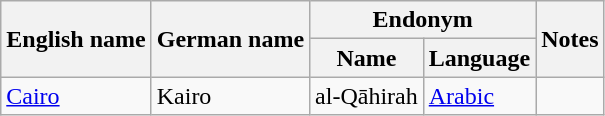<table class="wikitable sortable mw-collapsible">
<tr>
<th rowspan="2">English name</th>
<th rowspan="2">German name</th>
<th colspan="2">Endonym</th>
<th rowspan="2">Notes</th>
</tr>
<tr>
<th>Name</th>
<th>Language</th>
</tr>
<tr>
<td><a href='#'>Cairo</a></td>
<td>Kairo</td>
<td>al-Qāhirah</td>
<td><a href='#'>Arabic</a></td>
<td></td>
</tr>
</table>
